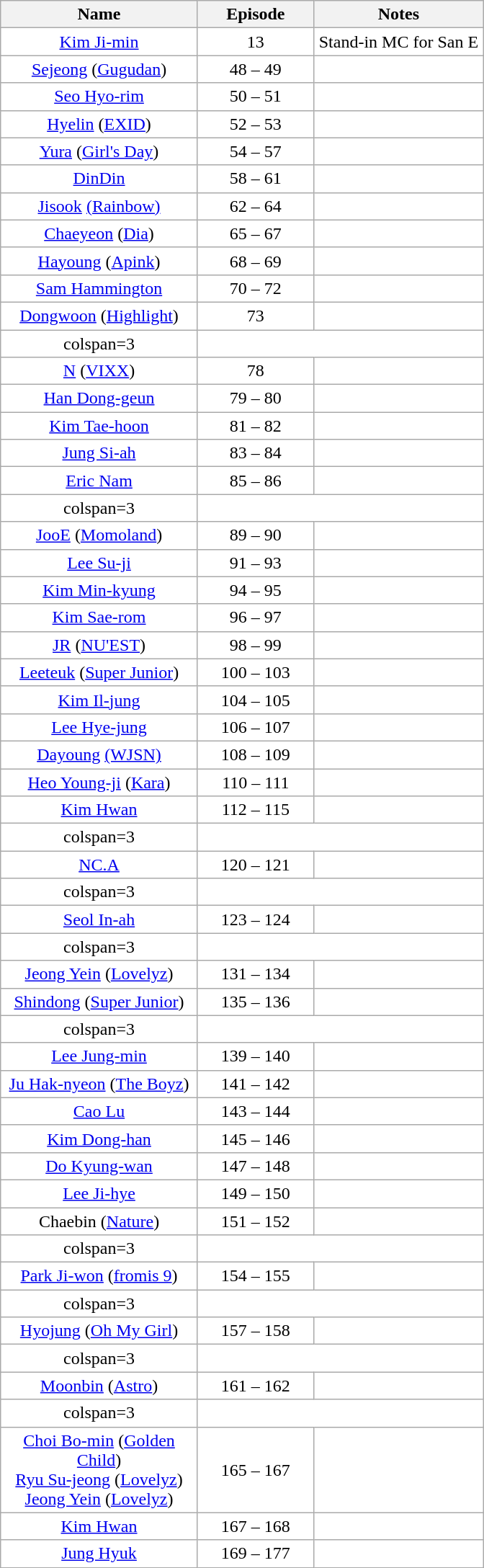<table class="wikitable collapsible collapsed" style=text-align:center;background:#ffffff>
<tr>
<th style=width:175px>Name</th>
<th style=width:100px>Episode</th>
<th style=width:150px>Notes</th>
</tr>
<tr>
<td><a href='#'>Kim Ji-min</a></td>
<td>13</td>
<td>Stand-in MC for San E</td>
</tr>
<tr>
<td><a href='#'>Sejeong</a> (<a href='#'>Gugudan</a>)</td>
<td>48 – 49</td>
<td></td>
</tr>
<tr>
<td><a href='#'>Seo Hyo-rim</a></td>
<td>50 – 51</td>
<td></td>
</tr>
<tr>
<td><a href='#'>Hyelin</a> (<a href='#'>EXID</a>)</td>
<td>52 – 53</td>
<td></td>
</tr>
<tr>
<td><a href='#'>Yura</a> (<a href='#'>Girl's Day</a>)</td>
<td>54 – 57</td>
<td></td>
</tr>
<tr>
<td><a href='#'>DinDin</a></td>
<td>58 – 61</td>
<td></td>
</tr>
<tr>
<td><a href='#'>Jisook</a> <a href='#'>(Rainbow)</a></td>
<td>62 – 64</td>
<td></td>
</tr>
<tr>
<td><a href='#'>Chaeyeon</a> (<a href='#'>Dia</a>)</td>
<td>65 – 67</td>
<td></td>
</tr>
<tr>
<td><a href='#'>Hayoung</a> (<a href='#'>Apink</a>)</td>
<td>68 – 69</td>
<td></td>
</tr>
<tr>
<td><a href='#'>Sam Hammington</a></td>
<td>70 – 72</td>
<td></td>
</tr>
<tr>
<td><a href='#'>Dongwoon</a> (<a href='#'>Highlight</a>)</td>
<td>73</td>
<td></td>
</tr>
<tr>
<td>colspan=3 </td>
</tr>
<tr>
<td><a href='#'>N</a> (<a href='#'>VIXX</a>)</td>
<td>78</td>
<td></td>
</tr>
<tr>
<td><a href='#'>Han Dong-geun</a></td>
<td>79 – 80</td>
<td></td>
</tr>
<tr>
<td><a href='#'>Kim Tae-hoon</a></td>
<td>81 – 82</td>
<td></td>
</tr>
<tr>
<td><a href='#'>Jung Si-ah</a></td>
<td>83 – 84</td>
<td></td>
</tr>
<tr>
<td><a href='#'>Eric Nam</a></td>
<td>85 – 86</td>
<td></td>
</tr>
<tr>
<td>colspan=3 </td>
</tr>
<tr>
<td><a href='#'>JooE</a> (<a href='#'>Momoland</a>)</td>
<td>89 – 90</td>
<td></td>
</tr>
<tr>
<td><a href='#'>Lee Su-ji</a></td>
<td>91 – 93</td>
<td></td>
</tr>
<tr>
<td><a href='#'>Kim Min-kyung</a></td>
<td>94 – 95</td>
<td></td>
</tr>
<tr>
<td><a href='#'>Kim Sae-rom</a></td>
<td>96 – 97</td>
<td></td>
</tr>
<tr>
<td><a href='#'>JR</a> (<a href='#'>NU'EST</a>)</td>
<td>98 – 99</td>
<td></td>
</tr>
<tr>
<td><a href='#'>Leeteuk</a> (<a href='#'>Super Junior</a>)</td>
<td>100 – 103</td>
<td></td>
</tr>
<tr>
<td><a href='#'>Kim Il-jung</a></td>
<td>104 – 105</td>
<td></td>
</tr>
<tr>
<td><a href='#'>Lee Hye-jung</a></td>
<td>106 – 107</td>
<td></td>
</tr>
<tr>
<td><a href='#'>Dayoung</a> <a href='#'>(WJSN)</a></td>
<td>108 – 109</td>
<td></td>
</tr>
<tr>
<td><a href='#'>Heo Young-ji</a> (<a href='#'>Kara</a>)</td>
<td>110 – 111</td>
<td></td>
</tr>
<tr>
<td><a href='#'>Kim Hwan</a></td>
<td>112 – 115</td>
<td></td>
</tr>
<tr>
<td>colspan=3 </td>
</tr>
<tr>
<td><a href='#'>NC.A</a></td>
<td>120 – 121</td>
<td></td>
</tr>
<tr>
<td>colspan=3 </td>
</tr>
<tr>
<td><a href='#'>Seol In-ah</a></td>
<td>123 – 124</td>
<td></td>
</tr>
<tr>
<td>colspan=3 </td>
</tr>
<tr>
<td><a href='#'>Jeong Yein</a> (<a href='#'>Lovelyz</a>)</td>
<td>131 – 134</td>
<td></td>
</tr>
<tr>
<td><a href='#'>Shindong</a> (<a href='#'>Super Junior</a>)</td>
<td>135 – 136</td>
<td></td>
</tr>
<tr>
<td>colspan=3 </td>
</tr>
<tr>
<td><a href='#'>Lee Jung-min</a></td>
<td>139 – 140</td>
<td></td>
</tr>
<tr>
<td><a href='#'>Ju Hak-nyeon</a> (<a href='#'>The Boyz</a>)</td>
<td>141 – 142</td>
<td></td>
</tr>
<tr>
<td><a href='#'>Cao Lu</a></td>
<td>143 – 144</td>
<td></td>
</tr>
<tr>
<td><a href='#'>Kim Dong-han</a></td>
<td>145 – 146</td>
<td></td>
</tr>
<tr>
<td><a href='#'>Do Kyung-wan</a></td>
<td>147 – 148</td>
<td></td>
</tr>
<tr>
<td><a href='#'>Lee Ji-hye</a></td>
<td>149 – 150</td>
<td></td>
</tr>
<tr>
<td>Chaebin (<a href='#'>Nature</a>)</td>
<td>151 – 152</td>
<td></td>
</tr>
<tr>
<td>colspan=3 </td>
</tr>
<tr>
<td><a href='#'>Park Ji-won</a> (<a href='#'>fromis 9</a>)</td>
<td>154 – 155</td>
<td></td>
</tr>
<tr>
<td>colspan=3 </td>
</tr>
<tr>
<td><a href='#'>Hyojung</a> (<a href='#'>Oh My Girl</a>)</td>
<td>157 – 158</td>
<td></td>
</tr>
<tr>
<td>colspan=3 </td>
</tr>
<tr>
<td><a href='#'>Moonbin</a> (<a href='#'>Astro</a>)</td>
<td>161 – 162</td>
<td></td>
</tr>
<tr>
<td>colspan=3 </td>
</tr>
<tr>
<td><a href='#'>Choi Bo-min</a> (<a href='#'>Golden Child</a>)<br><a href='#'>Ryu Su-jeong</a> (<a href='#'>Lovelyz</a>)<br><a href='#'>Jeong Yein</a> (<a href='#'>Lovelyz</a>)</td>
<td>165 – 167</td>
<td></td>
</tr>
<tr>
<td><a href='#'>Kim Hwan</a></td>
<td>167 – 168</td>
<td></td>
</tr>
<tr>
<td><a href='#'>Jung Hyuk</a></td>
<td>169 – 177</td>
<td></td>
</tr>
</table>
